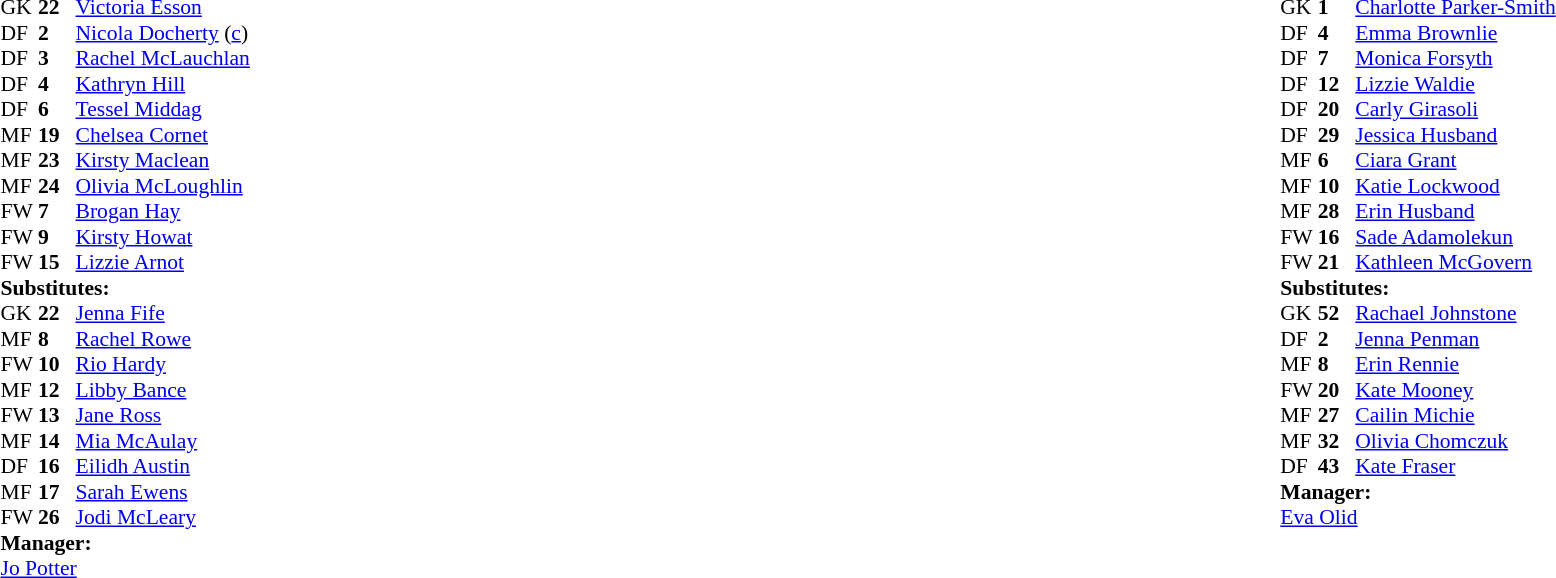<table width="100%">
<tr>
<td valign="top" width="40%"><br><table style="font-size:90%" cellspacing="0" cellpadding="0">
<tr>
<th width=25></th>
<th width=25></th>
</tr>
<tr>
<td>GK</td>
<td><strong>22</strong></td>
<td> <a href='#'>Victoria Esson</a></td>
</tr>
<tr>
<td>DF</td>
<td><strong>2</strong></td>
<td> <a href='#'>Nicola Docherty</a> (<a href='#'>c</a>)</td>
</tr>
<tr>
<td>DF</td>
<td><strong>3</strong></td>
<td> <a href='#'>Rachel McLauchlan</a></td>
<td></td>
</tr>
<tr>
<td>DF</td>
<td><strong>4</strong></td>
<td> <a href='#'>Kathryn Hill</a></td>
<td></td>
</tr>
<tr>
<td>DF</td>
<td><strong>6</strong></td>
<td> <a href='#'>Tessel Middag</a></td>
<td></td>
</tr>
<tr>
<td>MF</td>
<td><strong>19</strong></td>
<td> <a href='#'>Chelsea Cornet</a></td>
<td></td>
</tr>
<tr>
<td>MF</td>
<td><strong>23</strong></td>
<td> <a href='#'>Kirsty Maclean</a></td>
<td></td>
</tr>
<tr>
<td>MF</td>
<td><strong>24</strong></td>
<td> <a href='#'>Olivia McLoughlin</a></td>
</tr>
<tr>
<td>FW</td>
<td><strong>7</strong></td>
<td> <a href='#'>Brogan Hay</a></td>
<td></td>
</tr>
<tr>
<td>FW</td>
<td><strong>9</strong></td>
<td> <a href='#'>Kirsty Howat</a></td>
<td></td>
</tr>
<tr>
<td>FW</td>
<td><strong>15</strong></td>
<td> <a href='#'>Lizzie Arnot</a></td>
<td></td>
</tr>
<tr>
<td colspan="4"><strong>Substitutes:</strong></td>
</tr>
<tr>
<td>GK</td>
<td><strong>22</strong></td>
<td> <a href='#'>Jenna Fife</a></td>
</tr>
<tr>
<td>MF</td>
<td><strong>8</strong></td>
<td> <a href='#'>Rachel Rowe</a></td>
<td></td>
</tr>
<tr>
<td>FW</td>
<td><strong>10</strong></td>
<td> <a href='#'>Rio Hardy</a></td>
<td></td>
</tr>
<tr>
<td>MF</td>
<td><strong>12</strong></td>
<td> <a href='#'>Libby Bance</a></td>
<td></td>
</tr>
<tr>
<td>FW</td>
<td><strong>13</strong></td>
<td> <a href='#'>Jane Ross</a></td>
<td></td>
</tr>
<tr>
<td>MF</td>
<td><strong>14</strong></td>
<td> <a href='#'>Mia McAulay</a></td>
<td></td>
</tr>
<tr>
<td>DF</td>
<td><strong>16</strong></td>
<td> <a href='#'>Eilidh Austin</a></td>
<td></td>
</tr>
<tr>
<td>MF</td>
<td><strong>17</strong></td>
<td> <a href='#'>Sarah Ewens</a></td>
<td></td>
</tr>
<tr>
<td>FW</td>
<td><strong>26</strong></td>
<td> <a href='#'>Jodi McLeary</a></td>
</tr>
<tr>
<td colspan="4"><strong>Manager:</strong></td>
</tr>
<tr>
<td colspan="4"> <a href='#'>Jo Potter</a></td>
</tr>
</table>
</td>
<td valign="top"></td>
<td valign="top" width="50%"><br><table style="font-size:90%; margin:auto" cellspacing="0" cellpadding="0">
<tr>
<th width=25></th>
<th width=25></th>
</tr>
<tr>
<td>GK</td>
<td><strong>1</strong></td>
<td> <a href='#'>Charlotte Parker-Smith</a></td>
</tr>
<tr>
<td>DF</td>
<td><strong>4</strong></td>
<td> <a href='#'>Emma Brownlie</a></td>
</tr>
<tr>
<td>DF</td>
<td><strong>7</strong></td>
<td> <a href='#'>Monica Forsyth</a></td>
</tr>
<tr>
<td>DF</td>
<td><strong>12</strong></td>
<td> <a href='#'>Lizzie Waldie</a></td>
</tr>
<tr>
<td>DF</td>
<td><strong>20</strong></td>
<td> <a href='#'>Carly Girasoli</a></td>
<td></td>
</tr>
<tr>
<td>DF</td>
<td><strong>29</strong></td>
<td> <a href='#'>Jessica Husband</a></td>
<td></td>
</tr>
<tr>
<td>MF</td>
<td><strong>6</strong></td>
<td> <a href='#'>Ciara Grant</a></td>
</tr>
<tr>
<td>MF</td>
<td><strong>10</strong></td>
<td> <a href='#'>Katie Lockwood</a></td>
</tr>
<tr>
<td>MF</td>
<td><strong>28</strong></td>
<td> <a href='#'>Erin Husband</a></td>
<td></td>
</tr>
<tr>
<td>FW</td>
<td><strong>16</strong></td>
<td> <a href='#'>Sade Adamolekun</a></td>
<td></td>
</tr>
<tr>
<td>FW</td>
<td><strong>21</strong></td>
<td> <a href='#'>Kathleen McGovern</a></td>
</tr>
<tr>
<td colspan="4"><strong>Substitutes:</strong></td>
</tr>
<tr>
<td>GK</td>
<td><strong>52</strong></td>
<td> <a href='#'>Rachael Johnstone</a></td>
</tr>
<tr>
<td>DF</td>
<td><strong>2</strong></td>
<td> <a href='#'>Jenna Penman</a></td>
<td></td>
</tr>
<tr>
<td>MF</td>
<td><strong>8</strong></td>
<td> <a href='#'>Erin Rennie</a></td>
<td></td>
</tr>
<tr>
<td>FW</td>
<td><strong>20</strong></td>
<td> <a href='#'>Kate Mooney</a></td>
<td></td>
</tr>
<tr>
<td>MF</td>
<td><strong>27</strong></td>
<td> <a href='#'>Cailin Michie</a></td>
<td></td>
</tr>
<tr>
<td>MF</td>
<td><strong>32</strong></td>
<td> <a href='#'>Olivia Chomczuk</a></td>
</tr>
<tr>
<td>DF</td>
<td><strong>43</strong></td>
<td> <a href='#'>Kate Fraser</a></td>
</tr>
<tr>
<td colspan="4"><strong>Manager:</strong></td>
</tr>
<tr>
<td colspan="4"> <a href='#'>Eva Olid</a></td>
</tr>
</table>
</td>
</tr>
</table>
